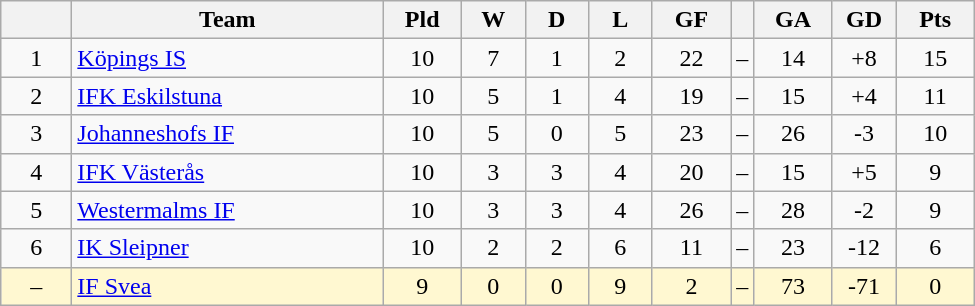<table class="wikitable" style="text-align: center;">
<tr>
<th style="width: 40px;"></th>
<th style="width: 200px;">Team</th>
<th style="width: 45px;">Pld</th>
<th style="width: 35px;">W</th>
<th style="width: 35px;">D</th>
<th style="width: 35px;">L</th>
<th style="width: 45px;">GF</th>
<th></th>
<th style="width: 45px;">GA</th>
<th style="width: 35px;">GD</th>
<th style="width: 45px;">Pts</th>
</tr>
<tr>
<td>1</td>
<td style="text-align: left;"><a href='#'>Köpings IS</a></td>
<td>10</td>
<td>7</td>
<td>1</td>
<td>2</td>
<td>22</td>
<td>–</td>
<td>14</td>
<td>+8</td>
<td>15</td>
</tr>
<tr>
<td>2</td>
<td style="text-align: left;"><a href='#'>IFK Eskilstuna</a></td>
<td>10</td>
<td>5</td>
<td>1</td>
<td>4</td>
<td>19</td>
<td>–</td>
<td>15</td>
<td>+4</td>
<td>11</td>
</tr>
<tr>
<td>3</td>
<td style="text-align: left;"><a href='#'>Johanneshofs IF</a></td>
<td>10</td>
<td>5</td>
<td>0</td>
<td>5</td>
<td>23</td>
<td>–</td>
<td>26</td>
<td>-3</td>
<td>10</td>
</tr>
<tr>
<td>4</td>
<td style="text-align: left;"><a href='#'>IFK Västerås</a></td>
<td>10</td>
<td>3</td>
<td>3</td>
<td>4</td>
<td>20</td>
<td>–</td>
<td>15</td>
<td>+5</td>
<td>9</td>
</tr>
<tr>
<td>5</td>
<td style="text-align: left;"><a href='#'>Westermalms IF</a></td>
<td>10</td>
<td>3</td>
<td>3</td>
<td>4</td>
<td>26</td>
<td>–</td>
<td>28</td>
<td>-2</td>
<td>9</td>
</tr>
<tr>
<td>6</td>
<td style="text-align: left;"><a href='#'>IK Sleipner</a></td>
<td>10</td>
<td>2</td>
<td>2</td>
<td>6</td>
<td>11</td>
<td>–</td>
<td>23</td>
<td>-12</td>
<td>6</td>
</tr>
<tr style="background: #fff8d1">
<td>–</td>
<td style="text-align: left;"><a href='#'>IF Svea</a></td>
<td>9</td>
<td>0</td>
<td>0</td>
<td>9</td>
<td>2</td>
<td>–</td>
<td>73</td>
<td>-71</td>
<td>0</td>
</tr>
</table>
